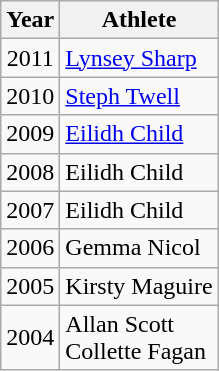<table class="wikitable sortable">
<tr>
<th>Year</th>
<th>Athlete</th>
</tr>
<tr>
<td align="center">2011</td>
<td><a href='#'>Lynsey Sharp</a></td>
</tr>
<tr>
<td align="center">2010</td>
<td><a href='#'>Steph Twell</a></td>
</tr>
<tr>
<td align="center">2009</td>
<td><a href='#'>Eilidh Child</a></td>
</tr>
<tr>
<td align="center">2008</td>
<td>Eilidh Child</td>
</tr>
<tr>
<td align="center">2007</td>
<td>Eilidh Child</td>
</tr>
<tr>
<td align="center">2006</td>
<td>Gemma Nicol</td>
</tr>
<tr>
<td align="center">2005</td>
<td>Kirsty Maguire</td>
</tr>
<tr>
<td align="center">2004</td>
<td>Allan Scott<br>Collette Fagan</td>
</tr>
</table>
